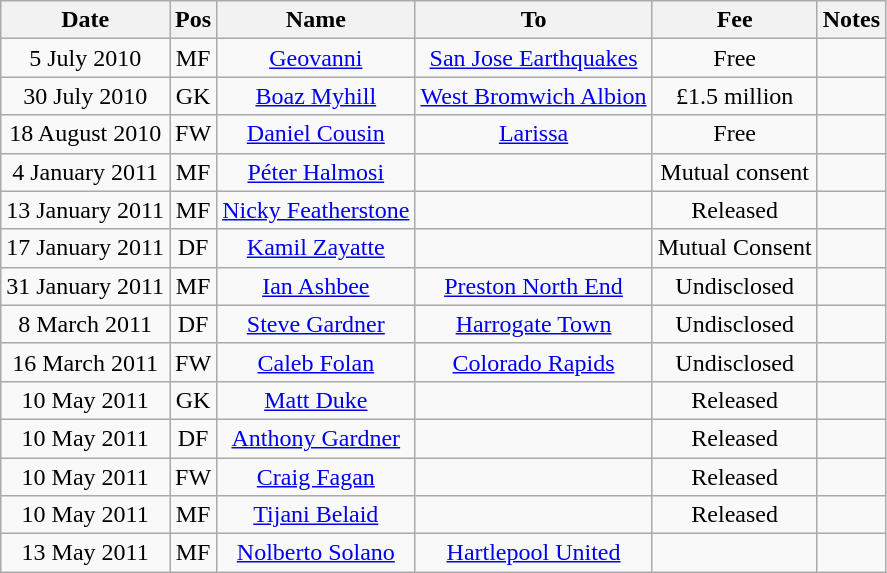<table class="wikitable" border="1" style="border-collapse:collapse; text-align:center;">
<tr>
<th>Date</th>
<th>Pos</th>
<th>Name</th>
<th>To</th>
<th>Fee</th>
<th>Notes</th>
</tr>
<tr>
<td>5 July 2010</td>
<td>MF</td>
<td><a href='#'>Geovanni</a></td>
<td><a href='#'>San Jose Earthquakes</a></td>
<td>Free</td>
<td></td>
</tr>
<tr>
<td>30 July 2010</td>
<td>GK</td>
<td><a href='#'>Boaz Myhill</a></td>
<td><a href='#'>West Bromwich Albion</a></td>
<td>£1.5 million</td>
<td></td>
</tr>
<tr>
<td>18 August 2010</td>
<td>FW</td>
<td><a href='#'>Daniel Cousin</a></td>
<td><a href='#'>Larissa</a></td>
<td>Free</td>
<td></td>
</tr>
<tr>
<td>4 January 2011</td>
<td>MF</td>
<td><a href='#'>Péter Halmosi</a></td>
<td></td>
<td>Mutual consent</td>
<td></td>
</tr>
<tr>
<td>13 January 2011</td>
<td>MF</td>
<td><a href='#'>Nicky Featherstone</a></td>
<td></td>
<td>Released</td>
<td></td>
</tr>
<tr>
<td>17 January 2011</td>
<td>DF</td>
<td><a href='#'>Kamil Zayatte</a></td>
<td></td>
<td>Mutual Consent</td>
<td></td>
</tr>
<tr>
<td>31 January 2011</td>
<td>MF</td>
<td><a href='#'>Ian Ashbee</a></td>
<td><a href='#'>Preston North End</a></td>
<td>Undisclosed</td>
<td></td>
</tr>
<tr>
<td>8 March 2011</td>
<td>DF</td>
<td><a href='#'>Steve Gardner</a></td>
<td><a href='#'>Harrogate Town</a></td>
<td>Undisclosed</td>
<td></td>
</tr>
<tr>
<td>16 March 2011</td>
<td>FW</td>
<td><a href='#'>Caleb Folan</a></td>
<td><a href='#'>Colorado Rapids</a></td>
<td>Undisclosed</td>
<td></td>
</tr>
<tr>
<td>10 May 2011</td>
<td>GK</td>
<td><a href='#'>Matt Duke</a></td>
<td></td>
<td>Released</td>
<td></td>
</tr>
<tr>
<td>10 May 2011</td>
<td>DF</td>
<td><a href='#'>Anthony Gardner</a></td>
<td></td>
<td>Released</td>
<td></td>
</tr>
<tr>
<td>10 May 2011</td>
<td>FW</td>
<td><a href='#'>Craig Fagan</a></td>
<td></td>
<td>Released</td>
<td></td>
</tr>
<tr>
<td>10 May 2011</td>
<td>MF</td>
<td><a href='#'>Tijani Belaid</a></td>
<td></td>
<td>Released</td>
<td></td>
</tr>
<tr>
<td>13 May 2011</td>
<td>MF</td>
<td><a href='#'>Nolberto Solano</a></td>
<td><a href='#'>Hartlepool United</a></td>
<td></td>
<td></td>
</tr>
</table>
